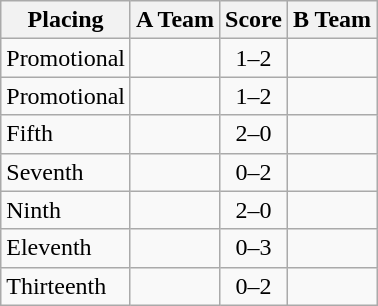<table class=wikitable style="border:1px solid #AAAAAA;">
<tr>
<th>Placing</th>
<th>A Team</th>
<th>Score</th>
<th>B Team</th>
</tr>
<tr>
<td>Promotional</td>
<td></td>
<td align="center">1–2</td>
<td><strong></strong></td>
</tr>
<tr>
<td>Promotional</td>
<td></td>
<td align="center">1–2</td>
<td><strong></strong></td>
</tr>
<tr>
<td>Fifth</td>
<td><strong></strong></td>
<td align="center">2–0</td>
<td></td>
</tr>
<tr>
<td>Seventh</td>
<td></td>
<td align="center">0–2</td>
<td><strong></strong></td>
</tr>
<tr>
<td>Ninth</td>
<td><strong></strong></td>
<td align="center">2–0</td>
<td></td>
</tr>
<tr>
<td>Eleventh</td>
<td></td>
<td align="center">0–3</td>
<td><strong></strong></td>
</tr>
<tr>
<td>Thirteenth</td>
<td></td>
<td align="center">0–2</td>
<td><strong></strong></td>
</tr>
</table>
